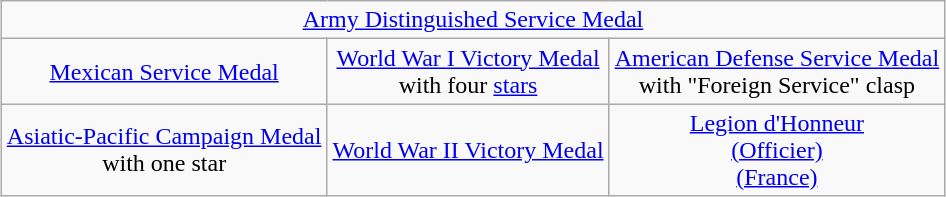<table class="wikitable" style="margin:1em auto; text-align:center;">
<tr>
<td colspan=3><a href='#'>Army Distinguished Service Medal</a></td>
</tr>
<tr>
<td><a href='#'>Mexican Service Medal</a></td>
<td><a href='#'>World War I Victory Medal</a><br>with four <a href='#'>stars</a></td>
<td><a href='#'>American Defense Service Medal</a><br> with "Foreign Service" clasp</td>
</tr>
<tr>
<td><a href='#'>Asiatic-Pacific Campaign Medal</a><br>with one star</td>
<td><a href='#'>World War II Victory Medal</a></td>
<td><a href='#'>Legion d'Honneur<br>(Officier)<br>(France)</a></td>
</tr>
</table>
